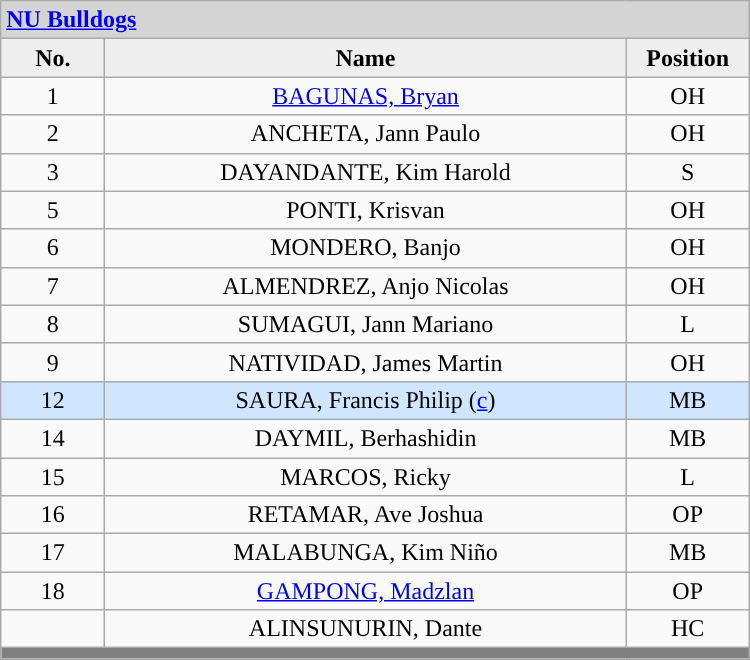<table class='wikitable mw-collapsible mw-collapsed' style="text-align: center; width: 500px; border: none">
<tr>
<th style="background:#D4D4D4; text-align:left;" colspan=3><a href='#'>NU Bulldogs</a></th>
</tr>
<tr style="background:#EEEEEE; font-weight:bold;">
<td width=10%>No.</td>
<td width=50%>Name</td>
<td width=10%>Position</td>
</tr>
<tr>
<td>1</td>
<td><a href='#'>BAGUNAS, Bryan</a></td>
<td>OH</td>
</tr>
<tr>
<td>2</td>
<td>ANCHETA, Jann Paulo</td>
<td>OH</td>
</tr>
<tr>
<td>3</td>
<td>DAYANDANTE, Kim Harold</td>
<td>S</td>
</tr>
<tr>
<td>5</td>
<td>PONTI, Krisvan</td>
<td>OH</td>
</tr>
<tr>
<td>6</td>
<td>MONDERO, Banjo</td>
<td>OH</td>
</tr>
<tr>
<td>7</td>
<td>ALMENDREZ, Anjo Nicolas</td>
<td>OH</td>
</tr>
<tr>
<td>8</td>
<td>SUMAGUI, Jann Mariano</td>
<td>L</td>
</tr>
<tr>
<td>9</td>
<td>NATIVIDAD, James Martin</td>
<td>OH</td>
</tr>
<tr style="background: #D0E6FF">
<td>12</td>
<td>SAURA, Francis Philip (<a href='#'>c</a>)</td>
<td>MB</td>
</tr>
<tr>
<td>14</td>
<td>DAYMIL, Berhashidin</td>
<td>MB</td>
</tr>
<tr>
<td>15</td>
<td>MARCOS, Ricky</td>
<td>L</td>
</tr>
<tr>
<td>16</td>
<td>RETAMAR, Ave Joshua</td>
<td>OP</td>
</tr>
<tr>
<td>17</td>
<td>MALABUNGA, Kim Niño</td>
<td>MB</td>
</tr>
<tr>
<td>18</td>
<td><a href='#'>GAMPONG, Madzlan</a></td>
<td>OP</td>
</tr>
<tr>
<td></td>
<td>ALINSUNURIN, Dante</td>
<td>HC</td>
</tr>
<tr>
<th style='background: grey;' colspan=3></th>
</tr>
</table>
